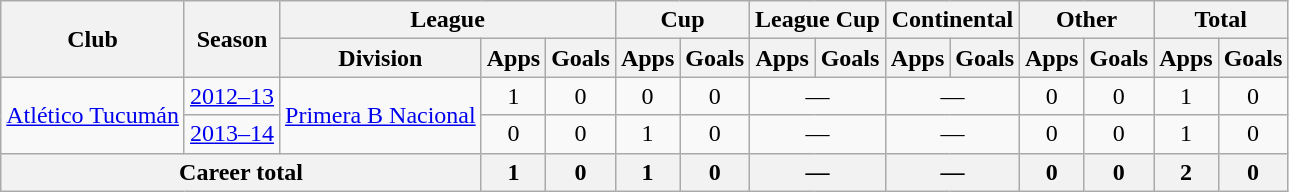<table class="wikitable" style="text-align:center">
<tr>
<th rowspan="2">Club</th>
<th rowspan="2">Season</th>
<th colspan="3">League</th>
<th colspan="2">Cup</th>
<th colspan="2">League Cup</th>
<th colspan="2">Continental</th>
<th colspan="2">Other</th>
<th colspan="2">Total</th>
</tr>
<tr>
<th>Division</th>
<th>Apps</th>
<th>Goals</th>
<th>Apps</th>
<th>Goals</th>
<th>Apps</th>
<th>Goals</th>
<th>Apps</th>
<th>Goals</th>
<th>Apps</th>
<th>Goals</th>
<th>Apps</th>
<th>Goals</th>
</tr>
<tr>
<td rowspan="2"><a href='#'>Atlético Tucumán</a></td>
<td><a href='#'>2012–13</a></td>
<td rowspan="2"><a href='#'>Primera B Nacional</a></td>
<td>1</td>
<td>0</td>
<td>0</td>
<td>0</td>
<td colspan="2">—</td>
<td colspan="2">—</td>
<td>0</td>
<td>0</td>
<td>1</td>
<td>0</td>
</tr>
<tr>
<td><a href='#'>2013–14</a></td>
<td>0</td>
<td>0</td>
<td>1</td>
<td>0</td>
<td colspan="2">—</td>
<td colspan="2">—</td>
<td>0</td>
<td>0</td>
<td>1</td>
<td>0</td>
</tr>
<tr>
<th colspan="3">Career total</th>
<th>1</th>
<th>0</th>
<th>1</th>
<th>0</th>
<th colspan="2">—</th>
<th colspan="2">—</th>
<th>0</th>
<th>0</th>
<th>2</th>
<th>0</th>
</tr>
</table>
